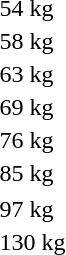<table>
<tr>
<td>54 kg</td>
<td></td>
<td></td>
<td></td>
</tr>
<tr>
<td>58 kg</td>
<td></td>
<td></td>
<td></td>
</tr>
<tr>
<td>63 kg</td>
<td></td>
<td></td>
<td></td>
</tr>
<tr>
<td>69 kg</td>
<td></td>
<td></td>
<td></td>
</tr>
<tr>
<td>76 kg</td>
<td></td>
<td></td>
<td></td>
</tr>
<tr>
<td>85 kg</td>
<td></td>
<td></td>
<td></td>
</tr>
<tr>
</tr>
<tr>
<td>97 kg</td>
<td></td>
<td></td>
<td></td>
</tr>
<tr>
<td>130 kg</td>
<td></td>
<td></td>
<td></td>
</tr>
</table>
